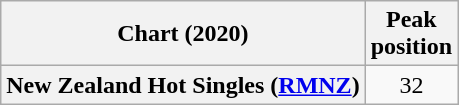<table class="wikitable plainrowheaders" style="text-align:center">
<tr>
<th>Chart (2020)</th>
<th>Peak<br>position</th>
</tr>
<tr>
<th scope="row">New Zealand Hot Singles (<a href='#'>RMNZ</a>)</th>
<td>32</td>
</tr>
</table>
